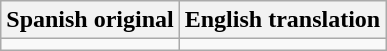<table class="wikitable">
<tr>
<th>Spanish original</th>
<th>English translation</th>
</tr>
<tr style="vertical-align:top; white-space:nowrap;">
<td></td>
<td></td>
</tr>
</table>
